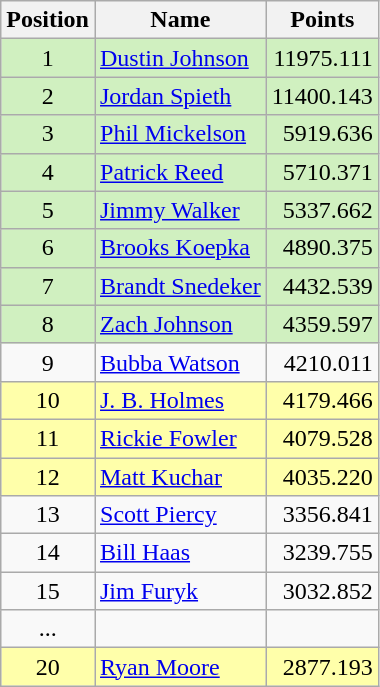<table class="wikitable" style="text-align:right">
<tr>
<th>Position</th>
<th>Name</th>
<th>Points</th>
</tr>
<tr style="background:#d0f0c0;">
<td align=center>1</td>
<td align=left><a href='#'>Dustin Johnson</a></td>
<td>11975.111</td>
</tr>
<tr style="background:#d0f0c0;">
<td align=center>2</td>
<td align=left><a href='#'>Jordan Spieth</a></td>
<td>11400.143</td>
</tr>
<tr style="background:#d0f0c0;">
<td align=center>3</td>
<td align=left><a href='#'>Phil Mickelson</a></td>
<td>5919.636</td>
</tr>
<tr style="background:#d0f0c0;">
<td align=center>4</td>
<td align=left><a href='#'>Patrick Reed</a></td>
<td>5710.371</td>
</tr>
<tr style="background:#d0f0c0;">
<td align=center>5</td>
<td align=left><a href='#'>Jimmy Walker</a></td>
<td>5337.662</td>
</tr>
<tr style="background:#d0f0c0;">
<td align=center>6</td>
<td align=left><a href='#'>Brooks Koepka</a></td>
<td>4890.375</td>
</tr>
<tr style="background:#d0f0c0;">
<td align=center>7</td>
<td align=left><a href='#'>Brandt Snedeker</a></td>
<td>4432.539</td>
</tr>
<tr style="background:#d0f0c0;">
<td align=center>8</td>
<td align=left><a href='#'>Zach Johnson</a></td>
<td>4359.597</td>
</tr>
<tr>
<td align=center>9</td>
<td align=left><a href='#'>Bubba Watson</a></td>
<td>4210.011</td>
</tr>
<tr style="background:#ffa;">
<td align=center>10</td>
<td align=left><a href='#'>J. B. Holmes</a></td>
<td>4179.466</td>
</tr>
<tr style="background:#ffa;">
<td align=center>11</td>
<td align=left><a href='#'>Rickie Fowler</a></td>
<td>4079.528</td>
</tr>
<tr style="background:#ffa;">
<td align=center>12</td>
<td align=left><a href='#'>Matt Kuchar</a></td>
<td>4035.220</td>
</tr>
<tr>
<td align=center>13</td>
<td align=left><a href='#'>Scott Piercy</a></td>
<td>3356.841</td>
</tr>
<tr>
<td align=center>14</td>
<td align=left><a href='#'>Bill Haas</a></td>
<td>3239.755</td>
</tr>
<tr>
<td align=center>15</td>
<td align=left><a href='#'>Jim Furyk</a></td>
<td>3032.852</td>
</tr>
<tr>
<td align=center>...</td>
<td></td>
<td></td>
</tr>
<tr style="background:#ffa;">
<td align=center>20</td>
<td align=left><a href='#'>Ryan Moore</a></td>
<td>2877.193</td>
</tr>
</table>
